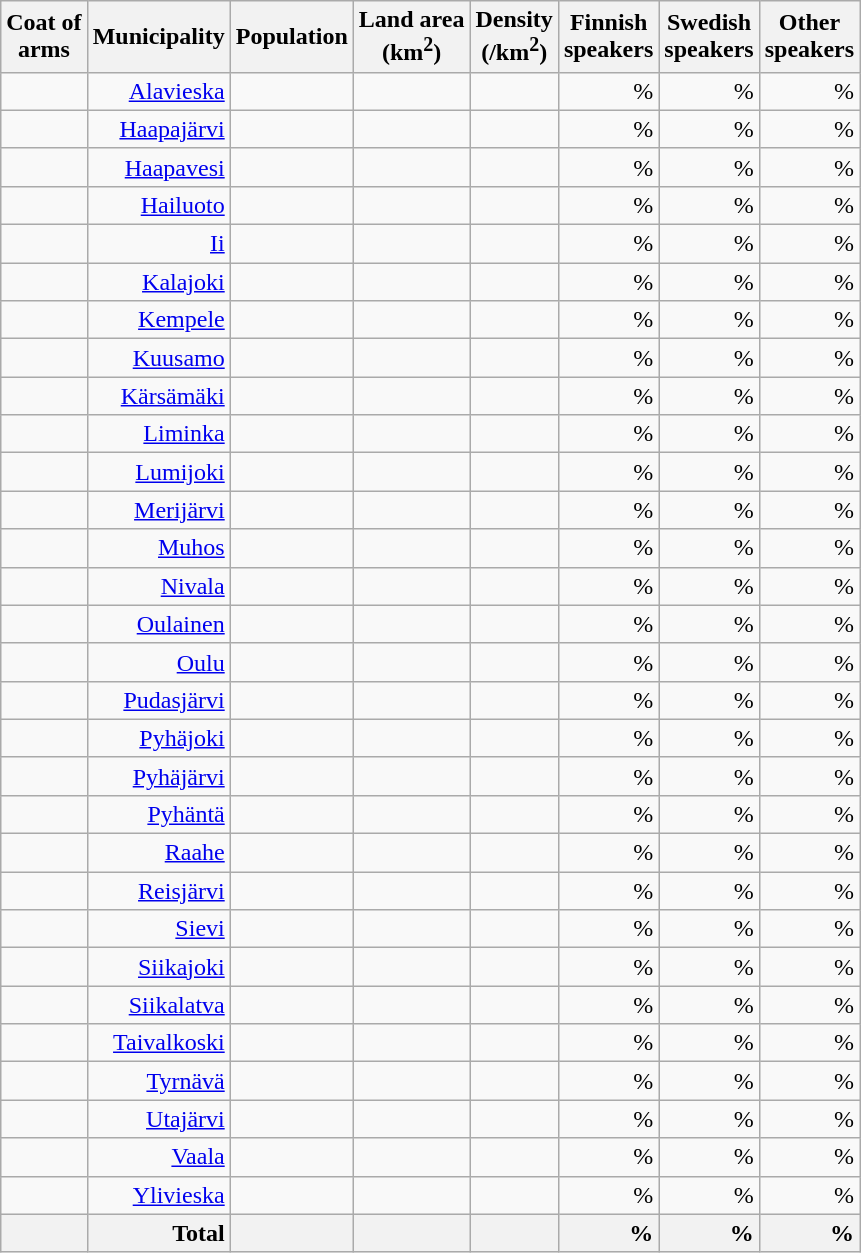<table class="wikitable sortable" style="text-align: right;">
<tr>
<th class="unsortable">Coat of<br>arms</th>
<th>Municipality</th>
<th>Population</th>
<th>Land area<br>(km<sup>2</sup>)</th>
<th>Density<br>(/km<sup>2</sup>)</th>
<th>Finnish<br>speakers</th>
<th>Swedish<br>speakers</th>
<th>Other<br>speakers</th>
</tr>
<tr>
<td></td>
<td><a href='#'>Alavieska</a></td>
<td></td>
<td></td>
<td></td>
<td> %</td>
<td> %</td>
<td> %</td>
</tr>
<tr>
<td></td>
<td><a href='#'>Haapajärvi</a></td>
<td></td>
<td></td>
<td></td>
<td> %</td>
<td> %</td>
<td> %</td>
</tr>
<tr>
<td></td>
<td><a href='#'>Haapavesi</a></td>
<td></td>
<td></td>
<td></td>
<td> %</td>
<td> %</td>
<td> %</td>
</tr>
<tr>
<td></td>
<td><a href='#'>Hailuoto</a></td>
<td></td>
<td></td>
<td></td>
<td> %</td>
<td> %</td>
<td> %</td>
</tr>
<tr>
<td></td>
<td><a href='#'>Ii</a></td>
<td></td>
<td></td>
<td></td>
<td> %</td>
<td> %</td>
<td> %</td>
</tr>
<tr>
<td></td>
<td><a href='#'>Kalajoki</a></td>
<td></td>
<td></td>
<td></td>
<td> %</td>
<td> %</td>
<td> %</td>
</tr>
<tr>
<td></td>
<td><a href='#'>Kempele</a></td>
<td></td>
<td></td>
<td></td>
<td> %</td>
<td> %</td>
<td> %</td>
</tr>
<tr>
<td></td>
<td><a href='#'>Kuusamo</a></td>
<td></td>
<td></td>
<td></td>
<td> %</td>
<td> %</td>
<td> %</td>
</tr>
<tr>
<td></td>
<td><a href='#'>Kärsämäki</a></td>
<td></td>
<td></td>
<td></td>
<td> %</td>
<td> %</td>
<td> %</td>
</tr>
<tr>
<td></td>
<td><a href='#'>Liminka</a></td>
<td></td>
<td></td>
<td></td>
<td> %</td>
<td> %</td>
<td> %</td>
</tr>
<tr>
<td></td>
<td><a href='#'>Lumijoki</a></td>
<td></td>
<td></td>
<td></td>
<td> %</td>
<td> %</td>
<td> %</td>
</tr>
<tr>
<td></td>
<td><a href='#'>Merijärvi</a></td>
<td></td>
<td></td>
<td></td>
<td> %</td>
<td> %</td>
<td> %</td>
</tr>
<tr>
<td></td>
<td><a href='#'>Muhos</a></td>
<td></td>
<td></td>
<td></td>
<td> %</td>
<td> %</td>
<td> %</td>
</tr>
<tr>
<td></td>
<td><a href='#'>Nivala</a></td>
<td></td>
<td></td>
<td></td>
<td> %</td>
<td> %</td>
<td> %</td>
</tr>
<tr>
<td></td>
<td><a href='#'>Oulainen</a></td>
<td></td>
<td></td>
<td></td>
<td> %</td>
<td> %</td>
<td> %</td>
</tr>
<tr>
<td></td>
<td><a href='#'>Oulu</a></td>
<td></td>
<td></td>
<td></td>
<td> %</td>
<td> %</td>
<td> %</td>
</tr>
<tr>
<td></td>
<td><a href='#'>Pudasjärvi</a></td>
<td></td>
<td></td>
<td></td>
<td> %</td>
<td> %</td>
<td> %</td>
</tr>
<tr>
<td></td>
<td><a href='#'>Pyhäjoki</a></td>
<td></td>
<td></td>
<td></td>
<td> %</td>
<td> %</td>
<td> %</td>
</tr>
<tr>
<td></td>
<td><a href='#'>Pyhäjärvi</a></td>
<td></td>
<td></td>
<td></td>
<td> %</td>
<td> %</td>
<td> %</td>
</tr>
<tr>
<td></td>
<td><a href='#'>Pyhäntä</a></td>
<td></td>
<td></td>
<td></td>
<td> %</td>
<td> %</td>
<td> %</td>
</tr>
<tr>
<td></td>
<td><a href='#'>Raahe</a></td>
<td></td>
<td></td>
<td></td>
<td> %</td>
<td> %</td>
<td> %</td>
</tr>
<tr>
<td></td>
<td><a href='#'>Reisjärvi</a></td>
<td></td>
<td></td>
<td></td>
<td> %</td>
<td> %</td>
<td> %</td>
</tr>
<tr>
<td></td>
<td><a href='#'>Sievi</a></td>
<td></td>
<td></td>
<td></td>
<td> %</td>
<td> %</td>
<td> %</td>
</tr>
<tr>
<td></td>
<td><a href='#'>Siikajoki</a></td>
<td></td>
<td></td>
<td></td>
<td> %</td>
<td> %</td>
<td> %</td>
</tr>
<tr>
<td></td>
<td><a href='#'>Siikalatva</a></td>
<td></td>
<td></td>
<td></td>
<td> %</td>
<td> %</td>
<td> %</td>
</tr>
<tr>
<td></td>
<td><a href='#'>Taivalkoski</a></td>
<td></td>
<td></td>
<td></td>
<td> %</td>
<td> %</td>
<td> %</td>
</tr>
<tr>
<td></td>
<td><a href='#'>Tyrnävä</a></td>
<td></td>
<td></td>
<td></td>
<td> %</td>
<td> %</td>
<td> %</td>
</tr>
<tr>
<td></td>
<td><a href='#'>Utajärvi</a></td>
<td></td>
<td></td>
<td></td>
<td> %</td>
<td> %</td>
<td> %</td>
</tr>
<tr>
<td></td>
<td><a href='#'>Vaala</a></td>
<td></td>
<td></td>
<td></td>
<td> %</td>
<td> %</td>
<td> %</td>
</tr>
<tr>
<td></td>
<td><a href='#'>Ylivieska</a></td>
<td></td>
<td></td>
<td></td>
<td> %</td>
<td> %</td>
<td> %</td>
</tr>
<tr>
<th></th>
<th + style=text-align:right>Total</th>
<th + style=text-align:right></th>
<th + style=text-align:right></th>
<th + style=text-align:right></th>
<th !+ style=text-align:right> %</th>
<th !+ style=text-align:right> %</th>
<th !+ style=text-align:right> %</th>
</tr>
</table>
